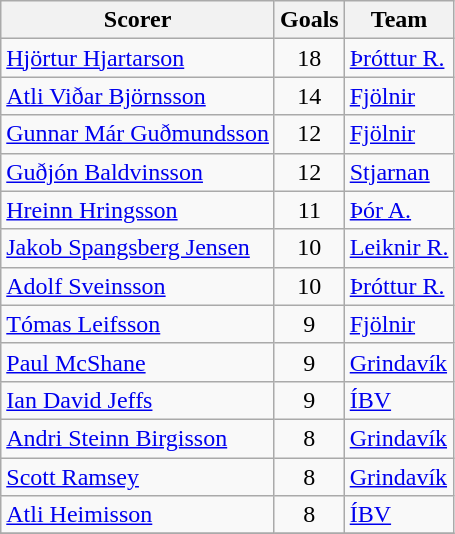<table class="wikitable">
<tr>
<th>Scorer</th>
<th>Goals</th>
<th>Team</th>
</tr>
<tr>
<td> <a href='#'>Hjörtur Hjartarson</a></td>
<td align=center>18</td>
<td><a href='#'>Þróttur R.</a></td>
</tr>
<tr>
<td> <a href='#'>Atli Viðar Björnsson</a></td>
<td align=center>14</td>
<td><a href='#'>Fjölnir</a></td>
</tr>
<tr>
<td> <a href='#'>Gunnar Már Guðmundsson</a></td>
<td align=center>12</td>
<td><a href='#'>Fjölnir</a></td>
</tr>
<tr>
<td> <a href='#'>Guðjón Baldvinsson</a></td>
<td align=center>12</td>
<td><a href='#'>Stjarnan</a></td>
</tr>
<tr>
<td> <a href='#'>Hreinn Hringsson</a></td>
<td align=center>11</td>
<td><a href='#'>Þór A.</a></td>
</tr>
<tr>
<td> <a href='#'>Jakob Spangsberg Jensen</a></td>
<td align=center>10</td>
<td><a href='#'>Leiknir R.</a></td>
</tr>
<tr>
<td> <a href='#'>Adolf Sveinsson</a></td>
<td align=center>10</td>
<td><a href='#'>Þróttur R.</a></td>
</tr>
<tr>
<td> <a href='#'>Tómas Leifsson</a></td>
<td align=center>9</td>
<td><a href='#'>Fjölnir</a></td>
</tr>
<tr>
<td> <a href='#'>Paul McShane</a></td>
<td align=center>9</td>
<td><a href='#'>Grindavík</a></td>
</tr>
<tr>
<td> <a href='#'>Ian David Jeffs</a></td>
<td align=center>9</td>
<td><a href='#'>ÍBV</a></td>
</tr>
<tr>
<td> <a href='#'>Andri Steinn Birgisson</a></td>
<td align=center>8</td>
<td><a href='#'>Grindavík</a></td>
</tr>
<tr>
<td> <a href='#'>Scott Ramsey</a></td>
<td align=center>8</td>
<td><a href='#'>Grindavík</a></td>
</tr>
<tr>
<td> <a href='#'>Atli Heimisson</a></td>
<td align=center>8</td>
<td><a href='#'>ÍBV</a></td>
</tr>
<tr>
</tr>
</table>
